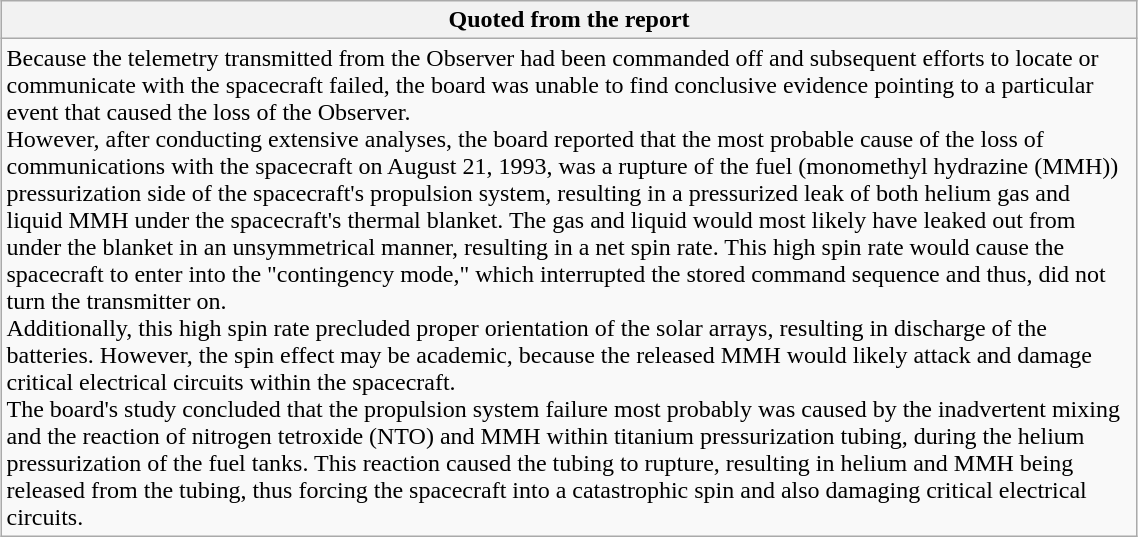<table class="wikitable" style="margin:1em auto;">
<tr>
<th>Quoted from the report</th>
</tr>
<tr>
<td scope="col" width="750">Because the telemetry transmitted from the Observer had been commanded off and subsequent efforts to locate or communicate with the spacecraft failed, the board was unable to find conclusive evidence pointing to a particular event that caused the loss of the Observer.<br>However, after conducting extensive analyses, the board reported that the most probable cause of the loss of communications with the spacecraft on August 21, 1993, was a rupture of the fuel (monomethyl hydrazine (MMH)) pressurization side of the spacecraft's propulsion system, resulting in a pressurized leak of both helium gas and liquid MMH under the spacecraft's thermal blanket.  The gas and liquid would most likely have leaked out from under the blanket in an unsymmetrical manner, resulting in a net spin rate.  This high spin rate would cause the spacecraft to enter into the "contingency mode," which interrupted the stored command sequence and thus, did not turn the transmitter on.<br>Additionally, this high spin rate precluded proper orientation of the solar arrays, resulting in discharge of the batteries.  However, the spin effect may be academic, because the released MMH would likely attack and damage critical electrical circuits within the spacecraft.<br>The board's study concluded that the propulsion system failure most probably was caused by the inadvertent mixing and the reaction of nitrogen tetroxide (NTO) and MMH within titanium pressurization tubing, during the helium pressurization of the fuel tanks.  This reaction caused the tubing to rupture, resulting in helium and MMH being released from the tubing, thus forcing the spacecraft into a catastrophic spin and also damaging critical electrical circuits.</td>
</tr>
</table>
